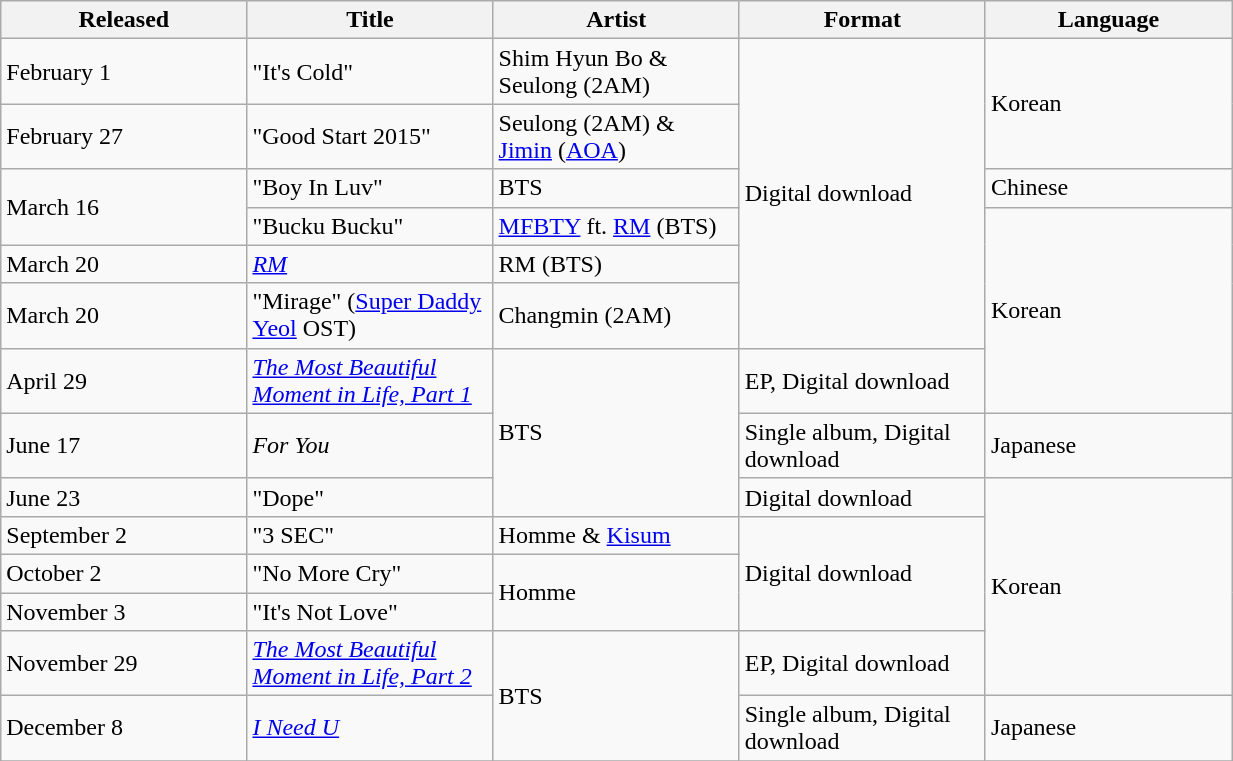<table class="wikitable sortable" align="left center" style="width:65%;">
<tr>
<th style="width:20%;">Released</th>
<th style="width:20%;">Title</th>
<th style="width:20%;">Artist</th>
<th style="width:20%;">Format</th>
<th style="width:20%;">Language</th>
</tr>
<tr>
<td rowspan="1">February 1</td>
<td>"It's Cold"</td>
<td>Shim Hyun Bo & Seulong (2AM)</td>
<td rowspan="6">Digital download</td>
<td rowspan="2">Korean</td>
</tr>
<tr>
<td rowspan="1">February 27</td>
<td>"Good Start 2015"</td>
<td>Seulong (2AM) & <a href='#'>Jimin</a> (<a href='#'>AOA</a>)</td>
</tr>
<tr>
<td rowspan="2">March 16</td>
<td>"Boy In Luv" </td>
<td>BTS</td>
<td>Chinese</td>
</tr>
<tr>
<td>"Bucku Bucku"</td>
<td><a href='#'>MFBTY</a> ft. <a href='#'>RM</a> (BTS)</td>
<td rowspan="4">Korean</td>
</tr>
<tr>
<td>March 20</td>
<td><em><a href='#'>RM</a></em></td>
<td>RM (BTS)</td>
</tr>
<tr>
<td>March 20</td>
<td>"Mirage" (<a href='#'>Super Daddy Yeol</a> OST)</td>
<td>Changmin (2AM)</td>
</tr>
<tr>
<td>April 29</td>
<td><em><a href='#'>The Most Beautiful Moment in Life, Part 1</a></em></td>
<td rowspan="3">BTS</td>
<td>EP, Digital download</td>
</tr>
<tr>
<td>June 17</td>
<td><em>For You</em></td>
<td>Single album, Digital download</td>
<td>Japanese</td>
</tr>
<tr>
<td>June 23</td>
<td>"Dope"</td>
<td>Digital download</td>
<td rowspan="5">Korean</td>
</tr>
<tr>
<td>September 2</td>
<td>"3 SEC"</td>
<td>Homme & <a href='#'>Kisum</a></td>
<td rowspan="3">Digital download</td>
</tr>
<tr>
<td>October 2</td>
<td>"No More Cry"</td>
<td rowspan="2">Homme</td>
</tr>
<tr>
<td>November 3</td>
<td>"It's Not Love"</td>
</tr>
<tr>
<td>November 29</td>
<td><em><a href='#'>The Most Beautiful Moment in Life, Part 2</a></em></td>
<td rowspan="2">BTS</td>
<td>EP, Digital download</td>
</tr>
<tr>
<td>December 8</td>
<td><em><a href='#'>I Need U</a></em> </td>
<td>Single album, Digital download</td>
<td>Japanese</td>
</tr>
<tr>
</tr>
</table>
